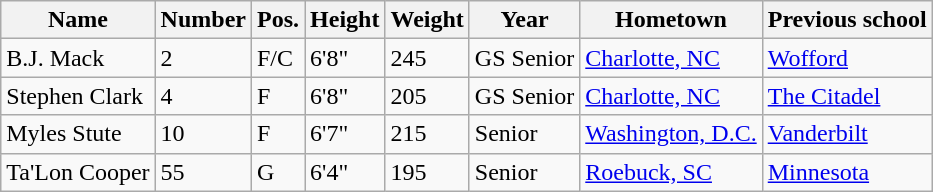<table class="wikitable sortable" border="1">
<tr>
<th>Name</th>
<th>Number</th>
<th>Pos.</th>
<th>Height</th>
<th>Weight</th>
<th>Year</th>
<th>Hometown</th>
<th class="unsortable">Previous school</th>
</tr>
<tr>
<td>B.J. Mack</td>
<td>2</td>
<td>F/C</td>
<td>6'8"</td>
<td>245</td>
<td>GS Senior</td>
<td><a href='#'>Charlotte, NC</a></td>
<td><a href='#'>Wofford</a></td>
</tr>
<tr>
<td>Stephen Clark</td>
<td>4</td>
<td>F</td>
<td>6'8"</td>
<td>205</td>
<td>GS Senior</td>
<td><a href='#'>Charlotte, NC</a></td>
<td><a href='#'>The Citadel</a></td>
</tr>
<tr>
<td>Myles Stute</td>
<td>10</td>
<td>F</td>
<td>6'7"</td>
<td>215</td>
<td>Senior</td>
<td><a href='#'>Washington, D.C.</a></td>
<td><a href='#'>Vanderbilt</a></td>
</tr>
<tr>
<td>Ta'Lon Cooper</td>
<td>55</td>
<td>G</td>
<td>6'4"</td>
<td>195</td>
<td>Senior</td>
<td><a href='#'>Roebuck, SC</a></td>
<td><a href='#'>Minnesota</a></td>
</tr>
</table>
